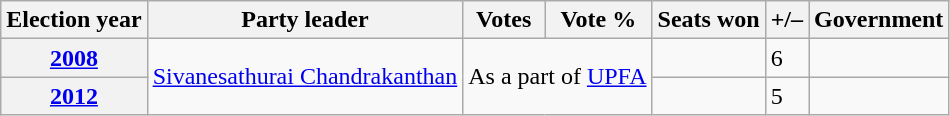<table class="sortable wikitable">
<tr>
<th>Election year</th>
<th>Party leader</th>
<th>Votes</th>
<th>Vote %</th>
<th>Seats won</th>
<th>+/–</th>
<th>Government</th>
</tr>
<tr>
<th><a href='#'>2008</a></th>
<td rowspan=2><a href='#'>Sivanesathurai Chandrakanthan</a></td>
<td rowspan=2 colspan=2 align=center>As a part of <a href='#'>UPFA</a></td>
<td></td>
<td> 6</td>
<td></td>
</tr>
<tr>
<th><a href='#'>2012</a></th>
<td></td>
<td> 5</td>
<td></td>
</tr>
</table>
